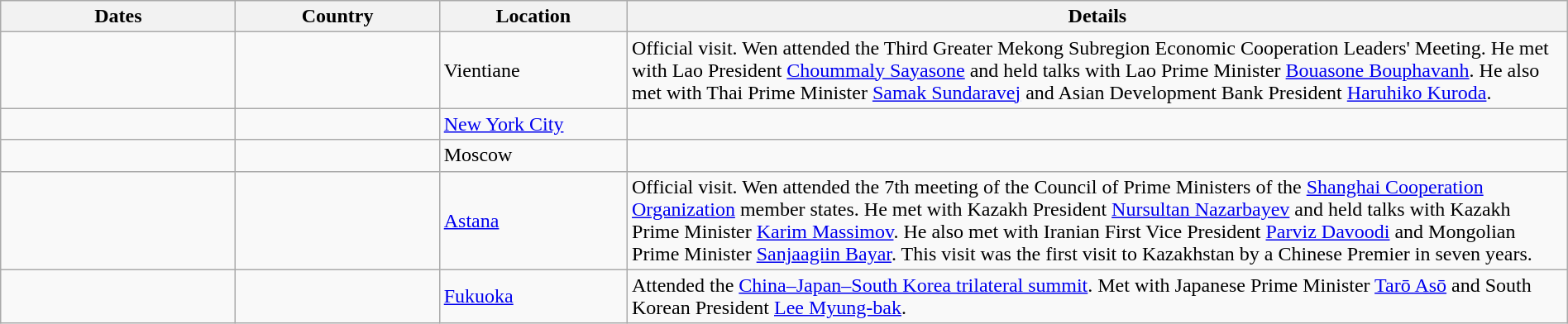<table class="wikitable sortable mw-collapsible" border="1" style="margin: 1em auto 1em auto">
<tr>
<th style="width: 15%;">Dates</th>
<th style="width: 13%;">Country</th>
<th style="width: 12%;">Location</th>
<th style="width: 60%;">Details</th>
</tr>
<tr>
<td></td>
<td></td>
<td>Vientiane</td>
<td>Official visit. Wen attended the Third Greater Mekong Subregion Economic Cooperation Leaders' Meeting. He met with Lao President <a href='#'>Choummaly Sayasone</a> and held talks with Lao Prime Minister <a href='#'>Bouasone Bouphavanh</a>. He also met with Thai Prime Minister <a href='#'>Samak Sundaravej</a> and Asian Development Bank President <a href='#'>Haruhiko Kuroda</a>.</td>
</tr>
<tr>
<td></td>
<td></td>
<td><a href='#'>New York City</a></td>
<td></td>
</tr>
<tr>
<td></td>
<td></td>
<td>Moscow</td>
<td></td>
</tr>
<tr>
<td></td>
<td></td>
<td><a href='#'>Astana</a></td>
<td>Official visit. Wen attended the 7th meeting of the Council of Prime Ministers of the <a href='#'>Shanghai Cooperation Organization</a> member states. He met with Kazakh President <a href='#'>Nursultan Nazarbayev</a> and held talks with Kazakh Prime Minister <a href='#'>Karim Massimov</a>. He also met with Iranian First Vice President <a href='#'>Parviz Davoodi</a> and Mongolian Prime Minister <a href='#'>Sanjaagiin Bayar</a>. This visit was the first visit to Kazakhstan by a Chinese Premier in seven years.</td>
</tr>
<tr>
<td></td>
<td></td>
<td><a href='#'>Fukuoka</a></td>
<td>Attended the <a href='#'>China–Japan–South Korea trilateral summit</a>. Met with Japanese Prime Minister <a href='#'>Tarō Asō</a> and South Korean President <a href='#'>Lee Myung-bak</a>.</td>
</tr>
</table>
